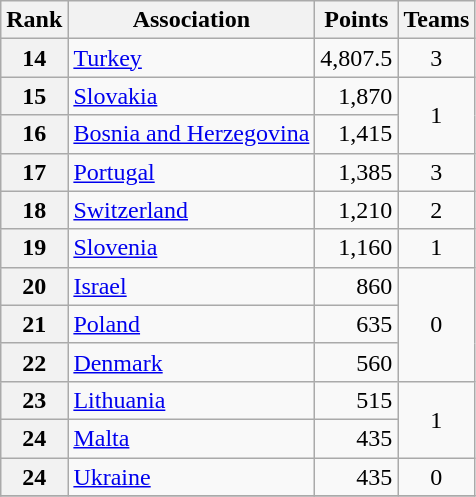<table class="wikitable">
<tr>
<th>Rank</th>
<th>Association</th>
<th>Points</th>
<th>Teams</th>
</tr>
<tr>
<th>14</th>
<td> <a href='#'>Turkey</a></td>
<td align=right>4,807.5</td>
<td rowspan="1" align="center">3</td>
</tr>
<tr>
<th>15</th>
<td> <a href='#'>Slovakia</a></td>
<td align=right>1,870</td>
<td rowspan="2" align="center">1</td>
</tr>
<tr>
<th>16</th>
<td> <a href='#'>Bosnia and Herzegovina</a></td>
<td align=right>1,415</td>
</tr>
<tr>
<th>17</th>
<td> <a href='#'>Portugal</a></td>
<td align=right>1,385</td>
<td rowspan="1" align="center">3</td>
</tr>
<tr>
<th>18</th>
<td> <a href='#'>Switzerland</a></td>
<td align=right>1,210</td>
<td rowspan="1" align="center">2</td>
</tr>
<tr>
<th>19</th>
<td> <a href='#'>Slovenia</a></td>
<td align="right">1,160</td>
<td rowspan="1" align="center">1</td>
</tr>
<tr>
<th>20</th>
<td> <a href='#'>Israel</a></td>
<td align="right">860</td>
<td align=center rowspan=3>0</td>
</tr>
<tr>
<th>21</th>
<td> <a href='#'>Poland</a></td>
<td align="right">635</td>
</tr>
<tr>
<th>22</th>
<td> <a href='#'>Denmark</a></td>
<td align="right">560</td>
</tr>
<tr>
<th>23</th>
<td> <a href='#'>Lithuania</a></td>
<td align="right">515</td>
<td rowspan="2" align="center">1</td>
</tr>
<tr>
<th>24</th>
<td> <a href='#'>Malta</a></td>
<td align="right">435</td>
</tr>
<tr>
<th>24</th>
<td> <a href='#'>Ukraine</a></td>
<td align="right">435</td>
<td align=center rowspan=1>0</td>
</tr>
<tr>
</tr>
</table>
